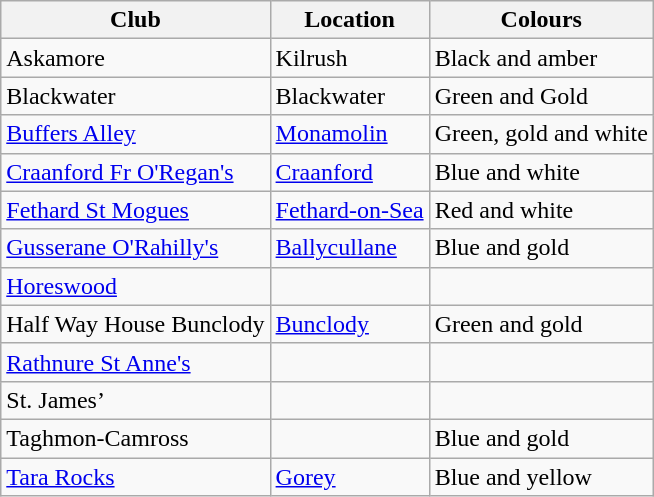<table class="wikitable sortable">
<tr>
<th>Club</th>
<th>Location</th>
<th>Colours</th>
</tr>
<tr>
<td>Askamore</td>
<td>Kilrush</td>
<td>Black and amber</td>
</tr>
<tr>
<td>Blackwater</td>
<td>Blackwater</td>
<td>Green and Gold</td>
</tr>
<tr>
<td><a href='#'>Buffers Alley</a></td>
<td><a href='#'>Monamolin</a></td>
<td>Green, gold and white</td>
</tr>
<tr>
<td><a href='#'>Craanford Fr O'Regan's</a></td>
<td><a href='#'>Craanford</a></td>
<td>Blue and white</td>
</tr>
<tr>
<td><a href='#'>Fethard St Mogues</a></td>
<td><a href='#'>Fethard-on-Sea</a></td>
<td>Red and white</td>
</tr>
<tr>
<td><a href='#'>Gusserane O'Rahilly's</a></td>
<td><a href='#'>Ballycullane</a></td>
<td>Blue and gold</td>
</tr>
<tr>
<td><a href='#'>Horeswood</a></td>
<td></td>
<td></td>
</tr>
<tr>
<td>Half Way House Bunclody</td>
<td><a href='#'>Bunclody</a></td>
<td>Green and gold</td>
</tr>
<tr>
<td><a href='#'>Rathnure St Anne's</a></td>
<td></td>
<td></td>
</tr>
<tr>
<td>St. James’</td>
<td></td>
<td></td>
</tr>
<tr>
<td>Taghmon-Camross</td>
<td></td>
<td>Blue and gold</td>
</tr>
<tr>
<td><a href='#'>Tara Rocks</a></td>
<td><a href='#'>Gorey</a></td>
<td>Blue and yellow</td>
</tr>
</table>
